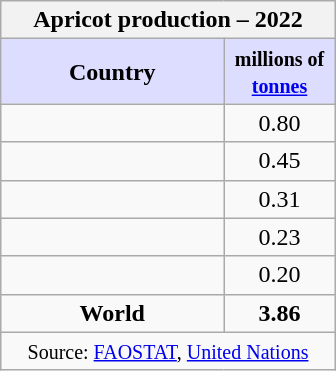<table class="wikitable floatright" style="width:14em; text-align:center;">
<tr>
<th colspan=2>Apricot production – 2022</th>
</tr>
<tr>
<th style="background:#ddf; width:50%;">Country</th>
<th style="background:#ddf; width:25%;"><small>millions of <a href='#'>tonnes</a><br></small></th>
</tr>
<tr>
<td></td>
<td>0.80</td>
</tr>
<tr>
<td></td>
<td>0.45</td>
</tr>
<tr>
<td></td>
<td>0.31</td>
</tr>
<tr>
<td></td>
<td>0.23</td>
</tr>
<tr>
<td></td>
<td>0.20</td>
</tr>
<tr>
<td><strong>World</strong></td>
<td><strong>3.86</strong></td>
</tr>
<tr>
<td colspan=2><small>Source: <a href='#'>FAOSTAT</a>, <a href='#'>United Nations</a></small></td>
</tr>
</table>
